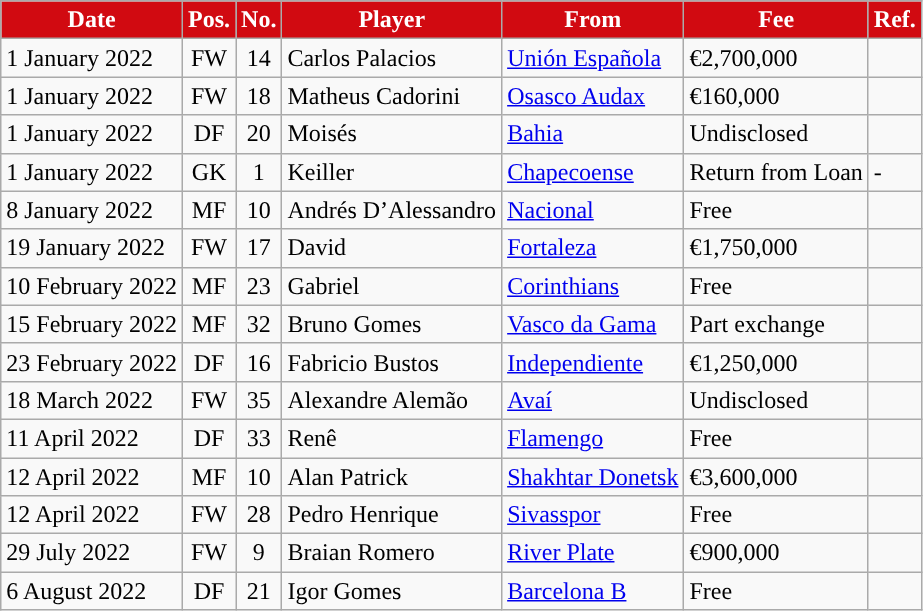<table class="wikitable plainrowheaders sortable">
<tr>
<th style="background:#D10A11; color:#ffffff; ">Date</th>
<th style="background:#D10A11; color:#ffffff; ">Pos.</th>
<th style="background:#D10A11; color:#ffffff; ">No.</th>
<th style="background:#D10A11; color:#ffffff; ">Player</th>
<th style="background:#D10A11; color:#ffffff; ">From</th>
<th style="background:#D10A11; color:#ffffff; ">Fee</th>
<th style="background:#D10A11; color:#ffffff; ">Ref.</th>
</tr>
<tr>
<td>1 January 2022</td>
<td style="text-align:center;">FW</td>
<td style="text-align:center;">14</td>
<td style="text-align:left;"> Carlos Palacios</td>
<td style="text-align:left;"> <a href='#'>Unión Española</a></td>
<td>€2,700,000</td>
<td></td>
</tr>
<tr>
<td>1 January 2022</td>
<td style="text-align:center;">FW</td>
<td style="text-align:center;">18</td>
<td style="text-align:left;"> Matheus Cadorini</td>
<td style="text-align:left;"> <a href='#'>Osasco Audax</a></td>
<td>€160,000</td>
<td></td>
</tr>
<tr>
<td>1 January 2022</td>
<td style="text-align:center;">DF</td>
<td style="text-align:center;">20</td>
<td style="text-align:left;"> Moisés</td>
<td style="text-aglin:left;"> <a href='#'>Bahia</a></td>
<td>Undisclosed</td>
<td></td>
</tr>
<tr>
<td>1 January 2022</td>
<td style="text-align:center;">GK</td>
<td style="text-align:center;">1</td>
<td style="text-align:left;"> Keiller</td>
<td style="text-align:left;"> <a href='#'>Chapecoense</a></td>
<td>Return from Loan</td>
<td>-</td>
</tr>
<tr>
<td>8 January 2022</td>
<td style="text-align:center;">MF</td>
<td style="text-align:center;">10</td>
<td> Andrés D’Alessandro</td>
<td> <a href='#'>Nacional</a></td>
<td>Free</td>
<td></td>
</tr>
<tr>
<td>19 January 2022</td>
<td style="text-align:center;">FW</td>
<td style="text-align:center;">17</td>
<td> David</td>
<td> <a href='#'>Fortaleza</a></td>
<td>€1,750,000</td>
<td></td>
</tr>
<tr>
<td>10 February 2022</td>
<td style="text-align:center;">MF</td>
<td style="text-align:center;">23</td>
<td> Gabriel</td>
<td> <a href='#'>Corinthians</a></td>
<td>Free</td>
<td></td>
</tr>
<tr>
<td>15 February 2022</td>
<td style="text-align:center;">MF</td>
<td style="text-align:center;">32</td>
<td> Bruno Gomes</td>
<td> <a href='#'>Vasco da Gama</a></td>
<td>Part exchange</td>
<td></td>
</tr>
<tr>
<td>23 February 2022</td>
<td style="text-align:center;">DF</td>
<td style="text-align:center;">16</td>
<td> Fabricio Bustos</td>
<td> <a href='#'>Independiente</a></td>
<td>€1,250,000</td>
<td></td>
</tr>
<tr>
<td>18 March 2022</td>
<td style="text-align:center;">FW</td>
<td style="text-align:center;">35</td>
<td> Alexandre Alemão</td>
<td> <a href='#'>Avaí</a></td>
<td>Undisclosed</td>
<td></td>
</tr>
<tr>
<td>11 April 2022</td>
<td style="text-align:center;">DF</td>
<td style="text-align:center;">33</td>
<td> Renê</td>
<td> <a href='#'>Flamengo</a></td>
<td>Free</td>
<td></td>
</tr>
<tr>
<td>12 April 2022</td>
<td style="text-align:center;">MF</td>
<td style="text-align:center;">10</td>
<td> Alan Patrick</td>
<td> <a href='#'>Shakhtar Donetsk</a></td>
<td>€3,600,000</td>
<td></td>
</tr>
<tr>
<td>12 April 2022</td>
<td style="text-align:center;">FW</td>
<td style="text-align:center;">28</td>
<td> Pedro Henrique</td>
<td> <a href='#'>Sivasspor</a></td>
<td>Free</td>
<td></td>
</tr>
<tr>
<td>29 July 2022</td>
<td style="text-align:center;">FW</td>
<td style="text-align:center;">9</td>
<td> Braian Romero</td>
<td> <a href='#'>River Plate</a></td>
<td>€900,000</td>
<td></td>
</tr>
<tr>
<td>6 August 2022</td>
<td style="text-align:center;">DF</td>
<td style="text-align:center;">21</td>
<td> Igor Gomes</td>
<td> <a href='#'>Barcelona B</a></td>
<td>Free</td>
<td></td>
</tr>
</table>
